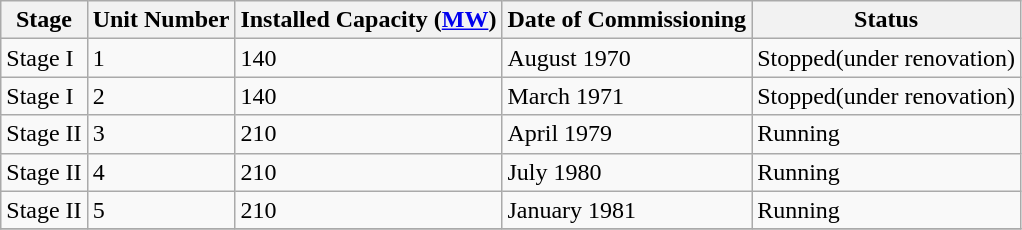<table class="sortable wikitable">
<tr>
<th>Stage</th>
<th>Unit Number</th>
<th>Installed Capacity (<a href='#'>MW</a>)</th>
<th>Date of Commissioning</th>
<th>Status</th>
</tr>
<tr>
<td>Stage I</td>
<td>1</td>
<td>140</td>
<td>August 1970</td>
<td>Stopped(under renovation)</td>
</tr>
<tr>
<td>Stage I</td>
<td>2</td>
<td>140</td>
<td>March 1971</td>
<td>Stopped(under renovation)</td>
</tr>
<tr>
<td>Stage II</td>
<td>3</td>
<td>210</td>
<td>April 1979</td>
<td>Running</td>
</tr>
<tr>
<td>Stage II</td>
<td>4</td>
<td>210</td>
<td>July 1980</td>
<td>Running</td>
</tr>
<tr>
<td>Stage II</td>
<td>5</td>
<td>210</td>
<td>January 1981</td>
<td>Running</td>
</tr>
<tr>
</tr>
</table>
